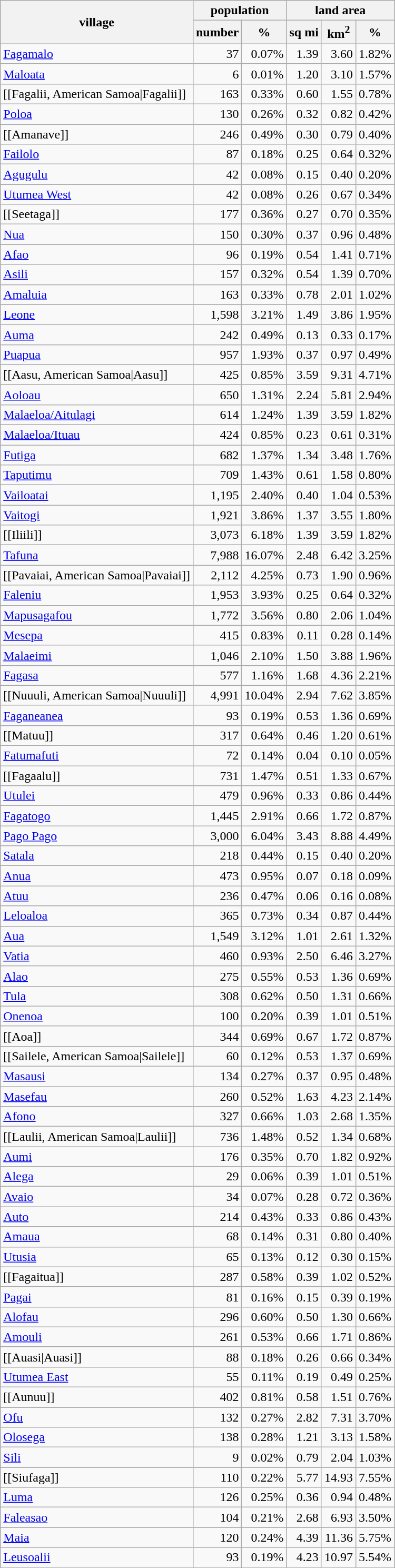<table class="wikitable sortable" style="text-align:right;">
<tr>
<th rowspan=2>village</th>
<th colspan=2>population</th>
<th colspan=3>land area</th>
</tr>
<tr>
<th>number</th>
<th>%</th>
<th>sq mi</th>
<th>km<sup>2</sup></th>
<th>%</th>
</tr>
<tr>
<td align=left><a href='#'>Fagamalo</a></td>
<td>37</td>
<td>0.07%</td>
<td>1.39</td>
<td>3.60</td>
<td>1.82%</td>
</tr>
<tr>
<td align=left><a href='#'>Maloata</a></td>
<td>6</td>
<td>0.01%</td>
<td>1.20</td>
<td>3.10</td>
<td>1.57%</td>
</tr>
<tr>
<td align=left>[[Fagalii, American Samoa|Fagalii]]</td>
<td>163</td>
<td>0.33%</td>
<td>0.60</td>
<td>1.55</td>
<td>0.78%</td>
</tr>
<tr>
<td align=left><a href='#'>Poloa</a></td>
<td>130</td>
<td>0.26%</td>
<td>0.32</td>
<td>0.82</td>
<td>0.42%</td>
</tr>
<tr>
<td align=left>[[Amanave]]</td>
<td>246</td>
<td>0.49%</td>
<td>0.30</td>
<td>0.79</td>
<td>0.40%</td>
</tr>
<tr>
<td align=left><a href='#'>Failolo</a></td>
<td>87</td>
<td>0.18%</td>
<td>0.25</td>
<td>0.64</td>
<td>0.32%</td>
</tr>
<tr>
<td align=left><a href='#'>Agugulu</a></td>
<td>42</td>
<td>0.08%</td>
<td>0.15</td>
<td>0.40</td>
<td>0.20%</td>
</tr>
<tr>
<td align=left><a href='#'>Utumea West</a></td>
<td>42</td>
<td>0.08%</td>
<td>0.26</td>
<td>0.67</td>
<td>0.34%</td>
</tr>
<tr>
<td align=left>[[Seetaga]]</td>
<td>177</td>
<td>0.36%</td>
<td>0.27</td>
<td>0.70</td>
<td>0.35%</td>
</tr>
<tr>
<td align=left><a href='#'>Nua</a></td>
<td>150</td>
<td>0.30%</td>
<td>0.37</td>
<td>0.96</td>
<td>0.48%</td>
</tr>
<tr>
<td align=left><a href='#'>Afao</a></td>
<td>96</td>
<td>0.19%</td>
<td>0.54</td>
<td>1.41</td>
<td>0.71%</td>
</tr>
<tr>
<td align=left><a href='#'>Asili</a></td>
<td>157</td>
<td>0.32%</td>
<td>0.54</td>
<td>1.39</td>
<td>0.70%</td>
</tr>
<tr>
<td align=left><a href='#'>Amaluia</a></td>
<td>163</td>
<td>0.33%</td>
<td>0.78</td>
<td>2.01</td>
<td>1.02%</td>
</tr>
<tr>
<td align=left><a href='#'>Leone</a></td>
<td>1,598</td>
<td>3.21%</td>
<td>1.49</td>
<td>3.86</td>
<td>1.95%</td>
</tr>
<tr>
<td align=left><a href='#'>Auma</a></td>
<td>242</td>
<td>0.49%</td>
<td>0.13</td>
<td>0.33</td>
<td>0.17%</td>
</tr>
<tr>
<td align=left><a href='#'>Puapua</a></td>
<td>957</td>
<td>1.93%</td>
<td>0.37</td>
<td>0.97</td>
<td>0.49%</td>
</tr>
<tr>
<td align=left>[[Aasu, American Samoa|Aasu]]</td>
<td>425</td>
<td>0.85%</td>
<td>3.59</td>
<td>9.31</td>
<td>4.71%</td>
</tr>
<tr>
<td align=left><a href='#'>Aoloau</a></td>
<td>650</td>
<td>1.31%</td>
<td>2.24</td>
<td>5.81</td>
<td>2.94%</td>
</tr>
<tr>
<td align=left><a href='#'>Malaeloa/Aitulagi</a></td>
<td>614</td>
<td>1.24%</td>
<td>1.39</td>
<td>3.59</td>
<td>1.82%</td>
</tr>
<tr>
<td align=left><a href='#'>Malaeloa/Ituau</a></td>
<td>424</td>
<td>0.85%</td>
<td>0.23</td>
<td>0.61</td>
<td>0.31%</td>
</tr>
<tr>
<td align=left><a href='#'>Futiga</a></td>
<td>682</td>
<td>1.37%</td>
<td>1.34</td>
<td>3.48</td>
<td>1.76%</td>
</tr>
<tr>
<td align=left><a href='#'>Taputimu</a></td>
<td>709</td>
<td>1.43%</td>
<td>0.61</td>
<td>1.58</td>
<td>0.80%</td>
</tr>
<tr>
<td align=left><a href='#'>Vailoatai</a></td>
<td>1,195</td>
<td>2.40%</td>
<td>0.40</td>
<td>1.04</td>
<td>0.53%</td>
</tr>
<tr>
<td align=left><a href='#'>Vaitogi</a></td>
<td>1,921</td>
<td>3.86%</td>
<td>1.37</td>
<td>3.55</td>
<td>1.80%</td>
</tr>
<tr>
<td align=left>[[Iliili]]</td>
<td>3,073</td>
<td>6.18%</td>
<td>1.39</td>
<td>3.59</td>
<td>1.82%</td>
</tr>
<tr>
<td align=left><a href='#'>Tafuna</a></td>
<td>7,988</td>
<td>16.07%</td>
<td>2.48</td>
<td>6.42</td>
<td>3.25%</td>
</tr>
<tr>
<td align=left>[[Pavaiai, American Samoa|Pavaiai]]</td>
<td>2,112</td>
<td>4.25%</td>
<td>0.73</td>
<td>1.90</td>
<td>0.96%</td>
</tr>
<tr>
<td align=left><a href='#'>Faleniu</a></td>
<td>1,953</td>
<td>3.93%</td>
<td>0.25</td>
<td>0.64</td>
<td>0.32%</td>
</tr>
<tr>
<td align=left><a href='#'>Mapusagafou</a></td>
<td>1,772</td>
<td>3.56%</td>
<td>0.80</td>
<td>2.06</td>
<td>1.04%</td>
</tr>
<tr>
<td align=left><a href='#'>Mesepa</a></td>
<td>415</td>
<td>0.83%</td>
<td>0.11</td>
<td>0.28</td>
<td>0.14%</td>
</tr>
<tr>
<td align=left><a href='#'>Malaeimi</a></td>
<td>1,046</td>
<td>2.10%</td>
<td>1.50</td>
<td>3.88</td>
<td>1.96%</td>
</tr>
<tr>
<td align=left><a href='#'>Fagasa</a></td>
<td>577</td>
<td>1.16%</td>
<td>1.68</td>
<td>4.36</td>
<td>2.21%</td>
</tr>
<tr>
<td align=left>[[Nuuuli, American Samoa|Nuuuli]]</td>
<td>4,991</td>
<td>10.04%</td>
<td>2.94</td>
<td>7.62</td>
<td>3.85%</td>
</tr>
<tr>
<td align=left><a href='#'>Faganeanea</a></td>
<td>93</td>
<td>0.19%</td>
<td>0.53</td>
<td>1.36</td>
<td>0.69%</td>
</tr>
<tr>
<td align=left>[[Matuu]]</td>
<td>317</td>
<td>0.64%</td>
<td>0.46</td>
<td>1.20</td>
<td>0.61%</td>
</tr>
<tr>
<td align=left><a href='#'>Fatumafuti</a></td>
<td>72</td>
<td>0.14%</td>
<td>0.04</td>
<td>0.10</td>
<td>0.05%</td>
</tr>
<tr>
<td align=left>[[Fagaalu]]</td>
<td>731</td>
<td>1.47%</td>
<td>0.51</td>
<td>1.33</td>
<td>0.67%</td>
</tr>
<tr>
<td align=left><a href='#'>Utulei</a></td>
<td>479</td>
<td>0.96%</td>
<td>0.33</td>
<td>0.86</td>
<td>0.44%</td>
</tr>
<tr>
<td align=left><a href='#'>Fagatogo</a></td>
<td>1,445</td>
<td>2.91%</td>
<td>0.66</td>
<td>1.72</td>
<td>0.87%</td>
</tr>
<tr>
<td align=left><a href='#'>Pago Pago</a></td>
<td>3,000</td>
<td>6.04%</td>
<td>3.43</td>
<td>8.88</td>
<td>4.49%</td>
</tr>
<tr>
<td align=left><a href='#'>Satala</a></td>
<td>218</td>
<td>0.44%</td>
<td>0.15</td>
<td>0.40</td>
<td>0.20%</td>
</tr>
<tr>
<td align=left><a href='#'>Anua</a></td>
<td>473</td>
<td>0.95%</td>
<td>0.07</td>
<td>0.18</td>
<td>0.09%</td>
</tr>
<tr>
<td align=left><a href='#'>Atuu</a></td>
<td>236</td>
<td>0.47%</td>
<td>0.06</td>
<td>0.16</td>
<td>0.08%</td>
</tr>
<tr>
<td align=left><a href='#'>Leloaloa</a></td>
<td>365</td>
<td>0.73%</td>
<td>0.34</td>
<td>0.87</td>
<td>0.44%</td>
</tr>
<tr>
<td align=left><a href='#'>Aua</a></td>
<td>1,549</td>
<td>3.12%</td>
<td>1.01</td>
<td>2.61</td>
<td>1.32%</td>
</tr>
<tr>
<td align=left><a href='#'>Vatia</a></td>
<td>460</td>
<td>0.93%</td>
<td>2.50</td>
<td>6.46</td>
<td>3.27%</td>
</tr>
<tr>
<td align=left><a href='#'>Alao</a></td>
<td>275</td>
<td>0.55%</td>
<td>0.53</td>
<td>1.36</td>
<td>0.69%</td>
</tr>
<tr>
<td align=left><a href='#'>Tula</a></td>
<td>308</td>
<td>0.62%</td>
<td>0.50</td>
<td>1.31</td>
<td>0.66%</td>
</tr>
<tr>
<td align=left><a href='#'>Onenoa</a></td>
<td>100</td>
<td>0.20%</td>
<td>0.39</td>
<td>1.01</td>
<td>0.51%</td>
</tr>
<tr>
<td align=left>[[Aoa]]</td>
<td>344</td>
<td>0.69%</td>
<td>0.67</td>
<td>1.72</td>
<td>0.87%</td>
</tr>
<tr>
<td align=left>[[Sailele, American Samoa|Sailele]]</td>
<td>60</td>
<td>0.12%</td>
<td>0.53</td>
<td>1.37</td>
<td>0.69%</td>
</tr>
<tr>
<td align=left><a href='#'>Masausi</a></td>
<td>134</td>
<td>0.27%</td>
<td>0.37</td>
<td>0.95</td>
<td>0.48%</td>
</tr>
<tr>
<td align=left><a href='#'>Masefau</a></td>
<td>260</td>
<td>0.52%</td>
<td>1.63</td>
<td>4.23</td>
<td>2.14%</td>
</tr>
<tr>
<td align=left><a href='#'>Afono</a></td>
<td>327</td>
<td>0.66%</td>
<td>1.03</td>
<td>2.68</td>
<td>1.35%</td>
</tr>
<tr>
<td align=left>[[Laulii, American Samoa|Laulii]]</td>
<td>736</td>
<td>1.48%</td>
<td>0.52</td>
<td>1.34</td>
<td>0.68%</td>
</tr>
<tr>
<td align=left><a href='#'>Aumi</a></td>
<td>176</td>
<td>0.35%</td>
<td>0.70</td>
<td>1.82</td>
<td>0.92%</td>
</tr>
<tr>
<td align=left><a href='#'>Alega</a></td>
<td>29</td>
<td>0.06%</td>
<td>0.39</td>
<td>1.01</td>
<td>0.51%</td>
</tr>
<tr>
<td align=left><a href='#'>Avaio</a></td>
<td>34</td>
<td>0.07%</td>
<td>0.28</td>
<td>0.72</td>
<td>0.36%</td>
</tr>
<tr>
<td align=left><a href='#'>Auto</a></td>
<td>214</td>
<td>0.43%</td>
<td>0.33</td>
<td>0.86</td>
<td>0.43%</td>
</tr>
<tr>
<td align=left><a href='#'>Amaua</a></td>
<td>68</td>
<td>0.14%</td>
<td>0.31</td>
<td>0.80</td>
<td>0.40%</td>
</tr>
<tr>
<td align=left><a href='#'>Utusia</a></td>
<td>65</td>
<td>0.13%</td>
<td>0.12</td>
<td>0.30</td>
<td>0.15%</td>
</tr>
<tr>
<td align=left>[[Fagaitua]]</td>
<td>287</td>
<td>0.58%</td>
<td>0.39</td>
<td>1.02</td>
<td>0.52%</td>
</tr>
<tr>
<td align=left><a href='#'>Pagai</a></td>
<td>81</td>
<td>0.16%</td>
<td>0.15</td>
<td>0.39</td>
<td>0.19%</td>
</tr>
<tr>
<td align=left><a href='#'>Alofau</a></td>
<td>296</td>
<td>0.60%</td>
<td>0.50</td>
<td>1.30</td>
<td>0.66%</td>
</tr>
<tr>
<td align=left><a href='#'>Amouli</a></td>
<td>261</td>
<td>0.53%</td>
<td>0.66</td>
<td>1.71</td>
<td>0.86%</td>
</tr>
<tr>
<td align=left>[[Auasi|Auasi]]</td>
<td>88</td>
<td>0.18%</td>
<td>0.26</td>
<td>0.66</td>
<td>0.34%</td>
</tr>
<tr>
<td align=left><a href='#'>Utumea East</a></td>
<td>55</td>
<td>0.11%</td>
<td>0.19</td>
<td>0.49</td>
<td>0.25%</td>
</tr>
<tr>
<td align=left>[[Aunuu]]</td>
<td>402</td>
<td>0.81%</td>
<td>0.58</td>
<td>1.51</td>
<td>0.76%</td>
</tr>
<tr>
<td align=left><a href='#'>Ofu</a></td>
<td>132</td>
<td>0.27%</td>
<td>2.82</td>
<td>7.31</td>
<td>3.70%</td>
</tr>
<tr>
<td align=left><a href='#'>Olosega</a></td>
<td>138</td>
<td>0.28%</td>
<td>1.21</td>
<td>3.13</td>
<td>1.58%</td>
</tr>
<tr>
<td align=left><a href='#'>Sili</a></td>
<td>9</td>
<td>0.02%</td>
<td>0.79</td>
<td>2.04</td>
<td>1.03%</td>
</tr>
<tr>
<td align=left>[[Siufaga]]</td>
<td>110</td>
<td>0.22%</td>
<td>5.77</td>
<td>14.93</td>
<td>7.55%</td>
</tr>
<tr>
<td align=left><a href='#'>Luma</a></td>
<td>126</td>
<td>0.25%</td>
<td>0.36</td>
<td>0.94</td>
<td>0.48%</td>
</tr>
<tr>
<td align=left><a href='#'>Faleasao</a></td>
<td>104</td>
<td>0.21%</td>
<td>2.68</td>
<td>6.93</td>
<td>3.50%</td>
</tr>
<tr>
<td align=left><a href='#'>Maia</a></td>
<td>120</td>
<td>0.24%</td>
<td>4.39</td>
<td>11.36</td>
<td>5.75%</td>
</tr>
<tr>
<td align=left><a href='#'>Leusoalii</a></td>
<td>93</td>
<td>0.19%</td>
<td>4.23</td>
<td>10.97</td>
<td>5.54%</td>
</tr>
</table>
